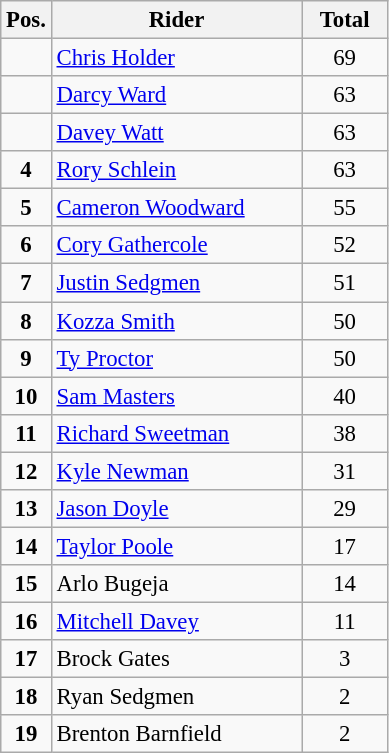<table class="wikitable" style="font-size: 95%">
<tr>
<th width=20px>Pos.</th>
<th width=160px>Rider</th>
<th width=50px>Total</th>
</tr>
<tr align="center" >
<td></td>
<td align="left"><a href='#'>Chris Holder</a></td>
<td>69</td>
</tr>
<tr align="center" >
<td></td>
<td align="left"><a href='#'>Darcy Ward</a></td>
<td>63</td>
</tr>
<tr align="center" >
<td></td>
<td align="left"><a href='#'>Davey Watt</a></td>
<td>63</td>
</tr>
<tr align="center">
<td><strong>4</strong></td>
<td align="left"><a href='#'>Rory Schlein</a></td>
<td>63</td>
</tr>
<tr align="center">
<td><strong>5</strong></td>
<td align="left"><a href='#'>Cameron Woodward</a></td>
<td>55</td>
</tr>
<tr align="center">
<td><strong>6</strong></td>
<td align="left"><a href='#'>Cory Gathercole</a></td>
<td>52</td>
</tr>
<tr align="center">
<td><strong>7</strong></td>
<td align="left"><a href='#'>Justin Sedgmen</a></td>
<td>51</td>
</tr>
<tr align="center">
<td><strong>8</strong></td>
<td align="left"><a href='#'>Kozza Smith</a></td>
<td>50</td>
</tr>
<tr align="center">
<td><strong>9</strong></td>
<td align="left"><a href='#'>Ty Proctor</a></td>
<td>50</td>
</tr>
<tr align="center">
<td><strong>10</strong></td>
<td align="left"><a href='#'>Sam Masters</a></td>
<td>40</td>
</tr>
<tr align="center">
<td><strong>11</strong></td>
<td align="left"><a href='#'>Richard Sweetman</a></td>
<td>38</td>
</tr>
<tr align="center">
<td><strong>12</strong></td>
<td align="left"><a href='#'>Kyle Newman</a></td>
<td>31</td>
</tr>
<tr align="center">
<td><strong>13</strong></td>
<td align="left"><a href='#'>Jason Doyle</a></td>
<td>29</td>
</tr>
<tr align="center">
<td><strong>14</strong></td>
<td align="left"><a href='#'>Taylor Poole</a></td>
<td>17</td>
</tr>
<tr align="center">
<td><strong>15</strong></td>
<td align="left">Arlo Bugeja</td>
<td>14</td>
</tr>
<tr align="center">
<td><strong>16</strong></td>
<td align="left"><a href='#'>Mitchell Davey</a></td>
<td>11</td>
</tr>
<tr align="center">
<td><strong>17</strong></td>
<td align="left">Brock Gates</td>
<td>3</td>
</tr>
<tr align="center">
<td><strong>18</strong></td>
<td align="left">Ryan Sedgmen</td>
<td>2</td>
</tr>
<tr align="center">
<td><strong>19</strong></td>
<td align="left">Brenton Barnfield</td>
<td>2</td>
</tr>
</table>
